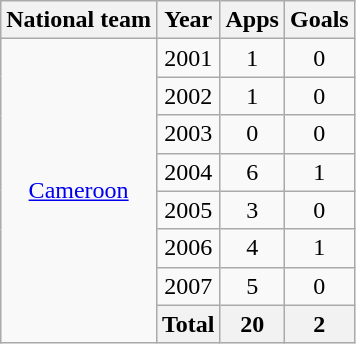<table class="wikitable" style="text-align:center">
<tr>
<th>National team</th>
<th>Year</th>
<th>Apps</th>
<th>Goals</th>
</tr>
<tr>
<td rowspan="9"><a href='#'>Cameroon</a></td>
<td>2001</td>
<td>1</td>
<td>0</td>
</tr>
<tr>
<td>2002</td>
<td>1</td>
<td>0</td>
</tr>
<tr>
<td>2003</td>
<td>0</td>
<td>0</td>
</tr>
<tr>
<td>2004</td>
<td>6</td>
<td>1</td>
</tr>
<tr>
<td>2005</td>
<td>3</td>
<td>0</td>
</tr>
<tr>
<td>2006</td>
<td>4</td>
<td>1</td>
</tr>
<tr>
<td>2007</td>
<td>5</td>
<td>0</td>
</tr>
<tr>
<th>Total</th>
<th>20</th>
<th>2</th>
</tr>
</table>
